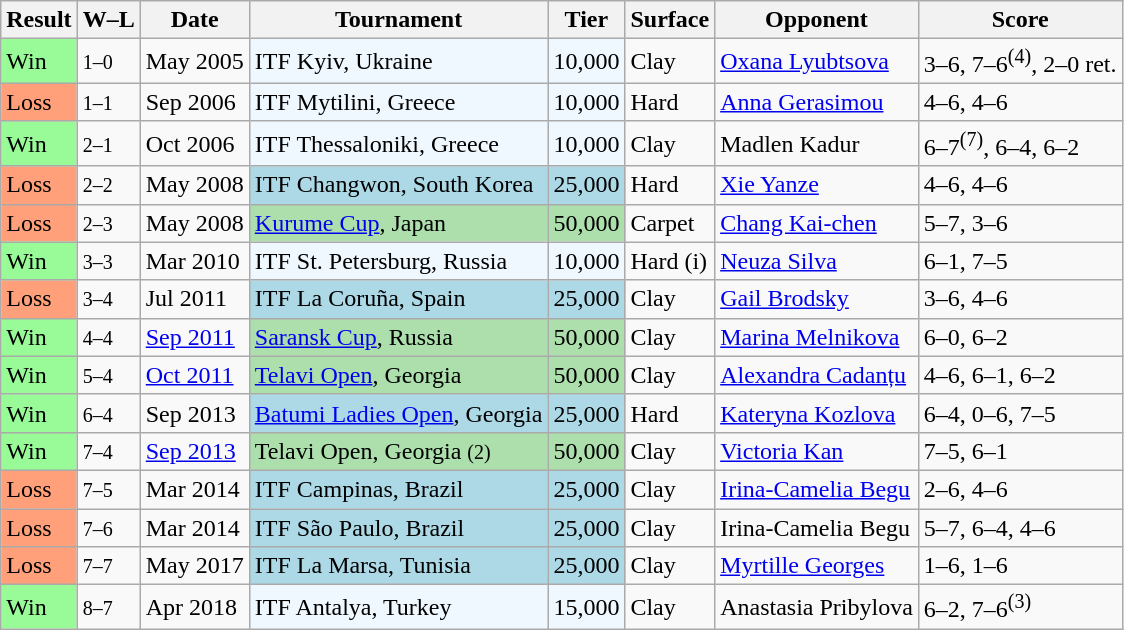<table class="sortable wikitable">
<tr>
<th>Result</th>
<th class="unsortable">W–L</th>
<th>Date</th>
<th>Tournament</th>
<th>Tier</th>
<th>Surface</th>
<th>Opponent</th>
<th class="unsortable">Score</th>
</tr>
<tr>
<td style="background:#98fb98;">Win</td>
<td><small>1–0</small></td>
<td>May 2005</td>
<td bgcolor=f0f8ff>ITF Kyiv, Ukraine</td>
<td bgcolor=f0f8ff>10,000</td>
<td>Clay</td>
<td> <a href='#'>Oxana Lyubtsova</a></td>
<td>3–6, 7–6<sup>(4)</sup>, 2–0 ret.</td>
</tr>
<tr>
<td bgcolor=FFA07A>Loss</td>
<td><small>1–1</small></td>
<td>Sep 2006</td>
<td bgcolor=f0f8ff>ITF Mytilini, Greece</td>
<td bgcolor=f0f8ff>10,000</td>
<td>Hard</td>
<td> <a href='#'>Anna Gerasimou</a></td>
<td>4–6, 4–6</td>
</tr>
<tr>
<td style="background:#98fb98;">Win</td>
<td><small>2–1</small></td>
<td>Oct 2006</td>
<td bgcolor=f0f8ff>ITF Thessaloniki, Greece</td>
<td bgcolor=f0f8ff>10,000</td>
<td>Clay</td>
<td> Madlen Kadur</td>
<td>6–7<sup>(7)</sup>, 6–4, 6–2</td>
</tr>
<tr>
<td bgcolor=FFA07A>Loss</td>
<td><small>2–2</small></td>
<td>May 2008</td>
<td bgcolor=lightblue>ITF Changwon, South Korea</td>
<td bgcolor=lightblue>25,000</td>
<td>Hard</td>
<td> <a href='#'>Xie Yanze</a></td>
<td>4–6, 4–6</td>
</tr>
<tr>
<td bgcolor=FFA07A>Loss</td>
<td><small>2–3</small></td>
<td>May 2008</td>
<td bgcolor=addfad><a href='#'>Kurume Cup</a>, Japan</td>
<td bgcolor=addfad>50,000</td>
<td>Carpet</td>
<td> <a href='#'>Chang Kai-chen</a></td>
<td>5–7, 3–6</td>
</tr>
<tr>
<td style="background:#98fb98;">Win</td>
<td><small>3–3</small></td>
<td>Mar 2010</td>
<td bgcolor=f0f8ff>ITF St. Petersburg, Russia</td>
<td bgcolor=f0f8ff>10,000</td>
<td>Hard (i)</td>
<td> <a href='#'>Neuza Silva</a></td>
<td>6–1, 7–5</td>
</tr>
<tr>
<td bgcolor=FFA07A>Loss</td>
<td><small>3–4</small></td>
<td>Jul 2011</td>
<td bgcolor=lightblue>ITF La Coruña, Spain</td>
<td bgcolor=lightblue>25,000</td>
<td>Clay</td>
<td> <a href='#'>Gail Brodsky</a></td>
<td>3–6, 4–6</td>
</tr>
<tr>
<td style="background:#98fb98;">Win</td>
<td><small>4–4</small></td>
<td><a href='#'>Sep 2011</a></td>
<td bgcolor=addfad><a href='#'>Saransk Cup</a>, Russia</td>
<td bgcolor=addfad>50,000</td>
<td>Clay</td>
<td> <a href='#'>Marina Melnikova</a></td>
<td>6–0, 6–2</td>
</tr>
<tr>
<td style="background:#98fb98;">Win</td>
<td><small>5–4</small></td>
<td><a href='#'>Oct 2011</a></td>
<td bgcolor=addfad><a href='#'>Telavi Open</a>, Georgia</td>
<td bgcolor=addfad>50,000</td>
<td>Clay</td>
<td> <a href='#'>Alexandra Cadanțu</a></td>
<td>4–6, 6–1, 6–2</td>
</tr>
<tr>
<td style="background:#98fb98;">Win</td>
<td><small>6–4</small></td>
<td>Sep 2013</td>
<td bgcolor=lightblue><a href='#'>Batumi Ladies Open</a>, Georgia</td>
<td bgcolor=lightblue>25,000</td>
<td>Hard</td>
<td> <a href='#'>Kateryna Kozlova</a></td>
<td>6–4, 0–6, 7–5</td>
</tr>
<tr>
<td style="background:#98fb98;">Win</td>
<td><small>7–4</small></td>
<td><a href='#'>Sep 2013</a></td>
<td bgcolor=addfad>Telavi Open, Georgia <small>(2)</small></td>
<td bgcolor=addfad>50,000</td>
<td>Clay</td>
<td> <a href='#'>Victoria Kan</a></td>
<td>7–5, 6–1</td>
</tr>
<tr>
<td bgcolor=FFA07A>Loss</td>
<td><small>7–5</small></td>
<td>Mar 2014</td>
<td bgcolor=lightblue>ITF Campinas, Brazil</td>
<td bgcolor=lightblue>25,000</td>
<td>Clay</td>
<td> <a href='#'>Irina-Camelia Begu</a></td>
<td>2–6, 4–6</td>
</tr>
<tr>
<td bgcolor=FFA07A>Loss</td>
<td><small>7–6</small></td>
<td>Mar 2014</td>
<td bgcolor=lightblue>ITF São Paulo, Brazil</td>
<td bgcolor=lightblue>25,000</td>
<td>Clay</td>
<td> Irina-Camelia Begu</td>
<td>5–7, 6–4, 4–6</td>
</tr>
<tr>
<td bgcolor=FFA07A>Loss</td>
<td><small>7–7</small></td>
<td>May 2017</td>
<td bgcolor=lightblue>ITF La Marsa, Tunisia</td>
<td bgcolor=lightblue>25,000</td>
<td>Clay</td>
<td> <a href='#'>Myrtille Georges</a></td>
<td>1–6, 1–6</td>
</tr>
<tr>
<td style="background:#98fb98;">Win</td>
<td><small>8–7</small></td>
<td>Apr 2018</td>
<td bgcolor=#f0f8ff>ITF Antalya, Turkey</td>
<td bgcolor=#f0f8ff>15,000</td>
<td>Clay</td>
<td> Anastasia Pribylova</td>
<td>6–2, 7–6<sup>(3)</sup></td>
</tr>
</table>
